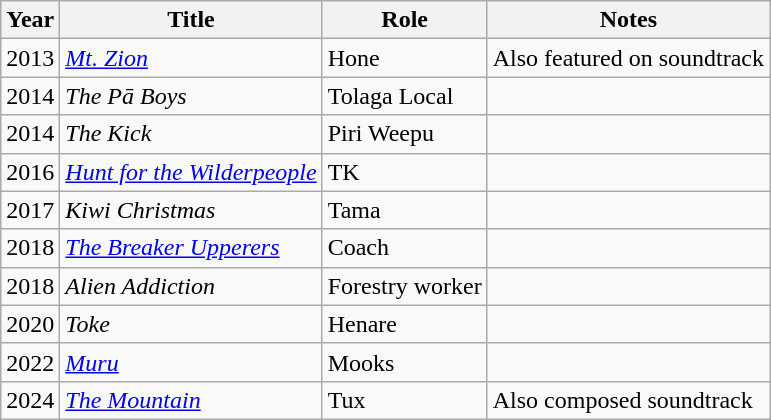<table class="wikitable sortable">
<tr>
<th>Year</th>
<th>Title</th>
<th>Role</th>
<th class="unsortable">Notes</th>
</tr>
<tr>
<td>2013</td>
<td><em><a href='#'>Mt. Zion</a></em></td>
<td>Hone</td>
<td>Also featured on soundtrack</td>
</tr>
<tr>
<td>2014</td>
<td><em>The Pā Boys</em></td>
<td>Tolaga Local</td>
<td></td>
</tr>
<tr>
<td>2014</td>
<td><em>The Kick</em></td>
<td>Piri Weepu</td>
<td></td>
</tr>
<tr>
<td>2016</td>
<td><em><a href='#'>Hunt for the Wilderpeople</a></em></td>
<td>TK</td>
<td></td>
</tr>
<tr>
<td>2017</td>
<td><em>Kiwi Christmas</em></td>
<td>Tama</td>
<td></td>
</tr>
<tr>
<td>2018</td>
<td><em><a href='#'>The Breaker Upperers</a></em></td>
<td>Coach</td>
<td></td>
</tr>
<tr>
<td>2018</td>
<td><em>Alien Addiction</em></td>
<td>Forestry worker</td>
<td></td>
</tr>
<tr>
<td>2020</td>
<td><em>Toke</em></td>
<td>Henare</td>
<td></td>
</tr>
<tr>
<td>2022</td>
<td><em><a href='#'>Muru</a></em></td>
<td>Mooks</td>
<td></td>
</tr>
<tr>
<td>2024</td>
<td><em><a href='#'>The Mountain</a></em></td>
<td>Tux</td>
<td>Also composed soundtrack</td>
</tr>
</table>
